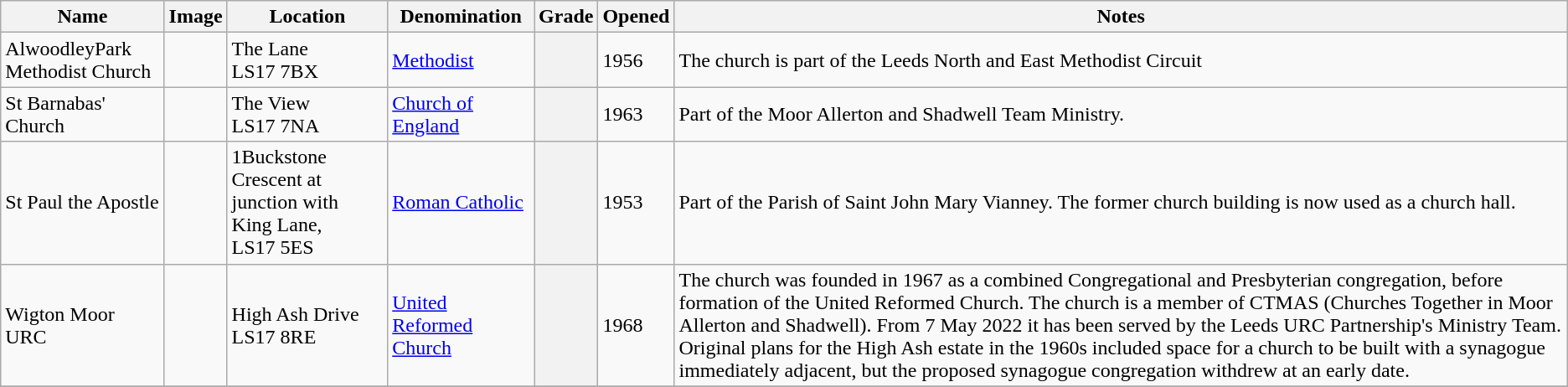<table class="wikitable sortable">
<tr>
<th>Name</th>
<th class="unsortable">Image</th>
<th>Location</th>
<th>Denomination</th>
<th>Grade</th>
<th>Opened</th>
<th class="unsortable">Notes</th>
</tr>
<tr>
<td>AlwoodleyPark Methodist Church </td>
<td></td>
<td>The Lane<br>LS17 7BX</td>
<td><a href='#'>Methodist</a></td>
<th></th>
<td>1956</td>
<td>The church is part of the Leeds North and East Methodist Circuit </td>
</tr>
<tr>
<td>St Barnabas' Church </td>
<td></td>
<td>The View<br>LS17 7NA</td>
<td><a href='#'>Church of England</a></td>
<th></th>
<td>1963</td>
<td>Part of the Moor Allerton and Shadwell Team Ministry.</td>
</tr>
<tr>
<td>St Paul the Apostle</td>
<td></td>
<td>1Buckstone Crescent at junction with King Lane,<br>LS17 5ES</td>
<td><a href='#'>Roman Catholic</a></td>
<th></th>
<td>1953</td>
<td>Part of the Parish of Saint John Mary Vianney. The former church building is now used as a church hall.</td>
</tr>
<tr>
<td>Wigton Moor URC </td>
<td></td>
<td>High Ash Drive<br>LS17 8RE</td>
<td><a href='#'>United Reformed Church</a></td>
<th></th>
<td>1968</td>
<td>The church was founded in 1967 as a combined Congregational and Presbyterian congregation, before formation of the United Reformed Church. The church is a member of CTMAS (Churches Together in Moor Allerton and Shadwell). From 7 May 2022 it has been served by the Leeds URC Partnership's Ministry Team. Original plans for the High Ash estate in the 1960s included space for a church to be built with a synagogue immediately adjacent, but the proposed synagogue congregation withdrew at an early date.</td>
</tr>
<tr>
</tr>
</table>
